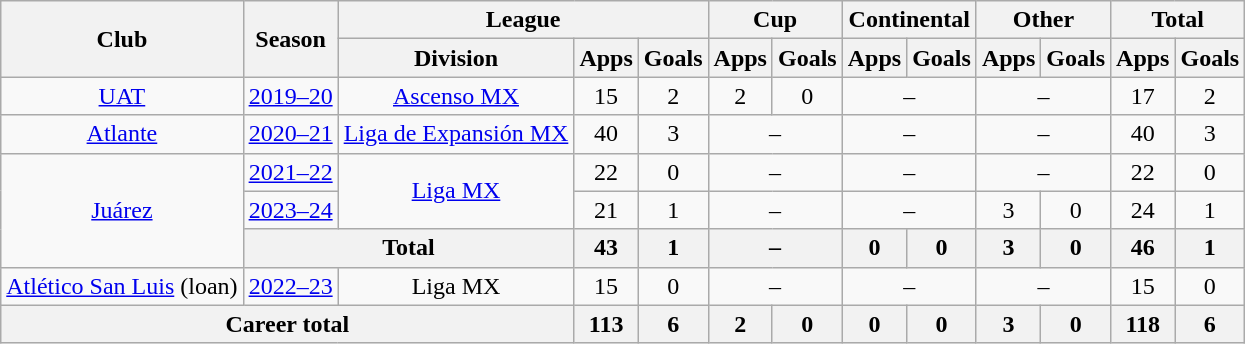<table class="wikitable" style="text-align: center">
<tr>
<th rowspan="2">Club</th>
<th rowspan="2">Season</th>
<th colspan="3">League</th>
<th colspan="2">Cup</th>
<th colspan="2">Continental</th>
<th colspan="2">Other</th>
<th colspan="2">Total</th>
</tr>
<tr>
<th>Division</th>
<th>Apps</th>
<th>Goals</th>
<th>Apps</th>
<th>Goals</th>
<th>Apps</th>
<th>Goals</th>
<th>Apps</th>
<th>Goals</th>
<th>Apps</th>
<th>Goals</th>
</tr>
<tr>
<td><a href='#'>UAT</a></td>
<td><a href='#'>2019–20</a></td>
<td><a href='#'>Ascenso MX</a></td>
<td>15</td>
<td>2</td>
<td>2</td>
<td>0</td>
<td colspan="2">–</td>
<td colspan="2">–</td>
<td>17</td>
<td>2</td>
</tr>
<tr>
<td><a href='#'>Atlante</a></td>
<td><a href='#'>2020–21</a></td>
<td><a href='#'>Liga de Expansión MX</a></td>
<td>40</td>
<td>3</td>
<td colspan="2">–</td>
<td colspan="2">–</td>
<td colspan="2">–</td>
<td>40</td>
<td>3</td>
</tr>
<tr>
<td rowspan="3"><a href='#'>Juárez</a></td>
<td><a href='#'>2021–22</a></td>
<td rowspan="2"><a href='#'>Liga MX</a></td>
<td>22</td>
<td>0</td>
<td colspan="2">–</td>
<td colspan="2">–</td>
<td colspan="2">–</td>
<td>22</td>
<td>0</td>
</tr>
<tr>
<td><a href='#'>2023–24</a></td>
<td>21</td>
<td>1</td>
<td colspan="2">–</td>
<td colspan="2">–</td>
<td>3</td>
<td>0</td>
<td>24</td>
<td>1</td>
</tr>
<tr>
<th colspan=2>Total</th>
<th>43</th>
<th>1</th>
<th colspan="2">–</th>
<th>0</th>
<th>0</th>
<th>3</th>
<th>0</th>
<th>46</th>
<th>1</th>
</tr>
<tr>
<td><a href='#'>Atlético San Luis</a> (loan)</td>
<td><a href='#'>2022–23</a></td>
<td>Liga MX</td>
<td>15</td>
<td>0</td>
<td colspan="2">–</td>
<td colspan="2">–</td>
<td colspan="2">–</td>
<td>15</td>
<td>0</td>
</tr>
<tr>
<th colspan=3>Career total</th>
<th>113</th>
<th>6</th>
<th>2</th>
<th>0</th>
<th>0</th>
<th>0</th>
<th>3</th>
<th>0</th>
<th>118</th>
<th>6</th>
</tr>
</table>
